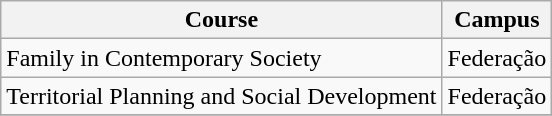<table class="wikitable">
<tr>
<th>Course</th>
<th>Campus</th>
</tr>
<tr>
<td>Family in Contemporary Society</td>
<td>Federação</td>
</tr>
<tr>
<td>Territorial Planning and Social Development</td>
<td>Federação</td>
</tr>
<tr>
</tr>
</table>
